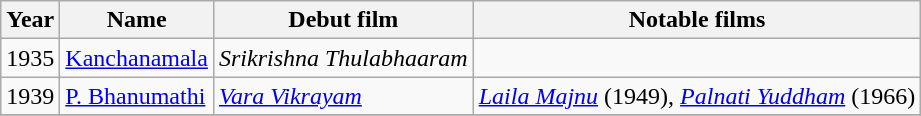<table class="wikitable sortable">
<tr>
<th>Year</th>
<th>Name</th>
<th>Debut film</th>
<th>Notable films</th>
</tr>
<tr>
<td>1935</td>
<td><a href='#'>Kanchanamala</a></td>
<td><em>Srikrishna Thulabhaaram</em></td>
<td></td>
</tr>
<tr>
<td>1939</td>
<td><a href='#'>P. Bhanumathi</a></td>
<td><em><a href='#'>Vara Vikrayam</a></em></td>
<td><em><a href='#'>Laila Majnu</a></em> (1949), <em><a href='#'>Palnati Yuddham</a></em> (1966)</td>
</tr>
<tr>
</tr>
</table>
